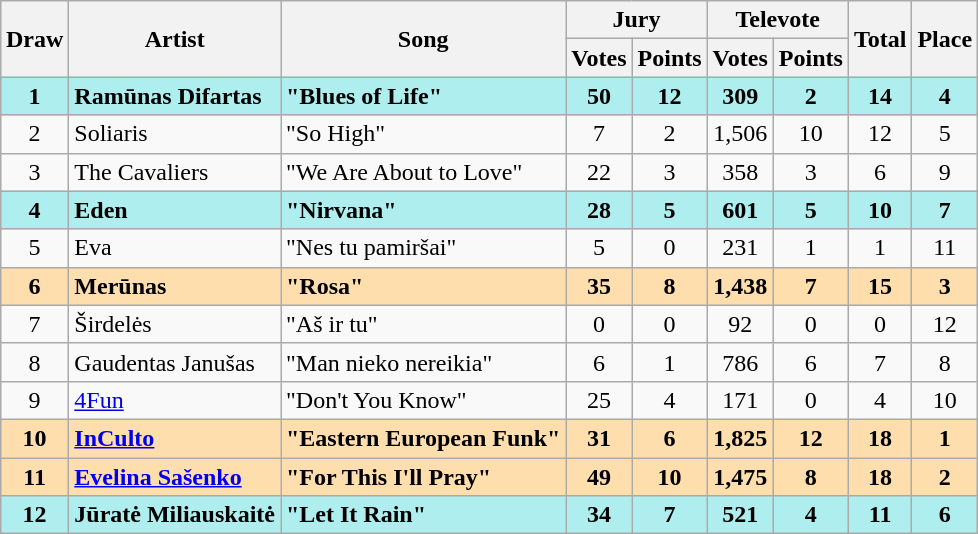<table class="sortable wikitable" style="margin: 1em auto 1em auto; text-align:center;">
<tr>
<th rowspan="2">Draw</th>
<th rowspan="2">Artist</th>
<th rowspan="2">Song</th>
<th colspan="2">Jury</th>
<th colspan="2">Televote</th>
<th rowspan="2">Total</th>
<th rowspan="2">Place</th>
</tr>
<tr>
<th>Votes</th>
<th>Points</th>
<th>Votes</th>
<th>Points</th>
</tr>
<tr style="font-weight:bold;background:paleturquoise;">
<td>1</td>
<td align="left">Ramūnas Difartas</td>
<td align="left">"Blues of Life"</td>
<td>50</td>
<td>12</td>
<td>309</td>
<td>2</td>
<td>14</td>
<td>4</td>
</tr>
<tr>
<td>2</td>
<td align="left">Soliaris</td>
<td align="left">"So High"</td>
<td>7</td>
<td>2</td>
<td>1,506</td>
<td>10</td>
<td>12</td>
<td>5</td>
</tr>
<tr>
<td>3</td>
<td align="left" data-sort-value="Cavaliers, The">The Cavaliers</td>
<td align="left">"We Are About to Love"</td>
<td>22</td>
<td>3</td>
<td>358</td>
<td>3</td>
<td>6</td>
<td>9</td>
</tr>
<tr style="font-weight:bold;background:paleturquoise;">
<td>4</td>
<td align="left">Eden</td>
<td align="left">"Nirvana"</td>
<td>28</td>
<td>5</td>
<td>601</td>
<td>5</td>
<td>10</td>
<td>7</td>
</tr>
<tr>
<td>5</td>
<td align="left">Eva</td>
<td align="left">"Nes tu pamiršai"</td>
<td>5</td>
<td>0</td>
<td>231</td>
<td>1</td>
<td>1</td>
<td>11</td>
</tr>
<tr style="font-weight:bold; background:navajowhite;">
<td>6</td>
<td align="left">Merūnas</td>
<td align="left">"Rosa"</td>
<td>35</td>
<td>8</td>
<td>1,438</td>
<td>7</td>
<td>15</td>
<td>3</td>
</tr>
<tr>
<td>7</td>
<td align="left">Širdelės</td>
<td align="left">"Aš ir tu"</td>
<td>0</td>
<td>0</td>
<td>92</td>
<td>0</td>
<td>0</td>
<td>12</td>
</tr>
<tr>
<td>8</td>
<td align="left">Gaudentas Janušas</td>
<td align="left">"Man nieko nereikia"</td>
<td>6</td>
<td>1</td>
<td>786</td>
<td>6</td>
<td>7</td>
<td>8</td>
</tr>
<tr>
<td>9</td>
<td align="left"><a href='#'>4Fun</a></td>
<td align="left">"Don't You Know"</td>
<td>25</td>
<td>4</td>
<td>171</td>
<td>0</td>
<td>4</td>
<td>10</td>
</tr>
<tr style="font-weight:bold; background:navajowhite;">
<td>10</td>
<td align="left"><a href='#'>InCulto</a></td>
<td align="left">"Eastern European Funk"</td>
<td>31</td>
<td>6</td>
<td>1,825</td>
<td>12</td>
<td>18</td>
<td>1</td>
</tr>
<tr style="font-weight:bold; background:navajowhite;">
<td>11</td>
<td align="left"><a href='#'>Evelina Sašenko</a></td>
<td align="left">"For This I'll Pray"</td>
<td>49</td>
<td>10</td>
<td>1,475</td>
<td>8</td>
<td>18</td>
<td>2</td>
</tr>
<tr style="font-weight:bold; background:paleturquoise;">
<td>12</td>
<td align="left">Jūratė Miliauskaitė</td>
<td align="left">"Let It Rain"</td>
<td>34</td>
<td>7</td>
<td>521</td>
<td>4</td>
<td>11</td>
<td>6</td>
</tr>
</table>
